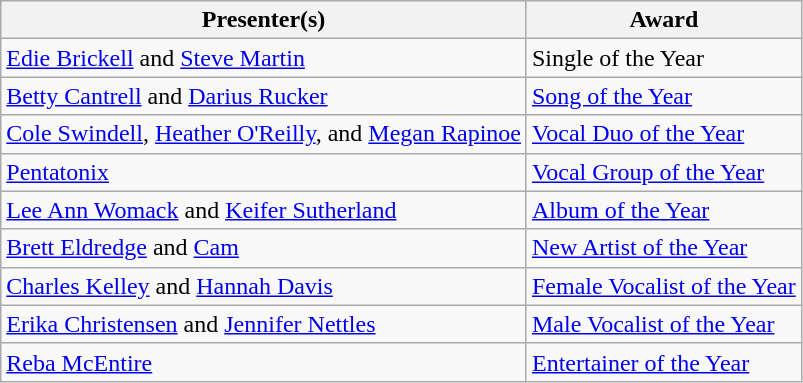<table class="wikitable">
<tr>
<th>Presenter(s)</th>
<th>Award</th>
</tr>
<tr>
<td><a href='#'>Edie Brickell</a> and <a href='#'>Steve Martin</a></td>
<td>Single of the Year</td>
</tr>
<tr>
<td><a href='#'>Betty Cantrell</a> and <a href='#'>Darius Rucker</a></td>
<td><a href='#'>Song of the Year</a></td>
</tr>
<tr>
<td><a href='#'>Cole Swindell</a>, <a href='#'>Heather O'Reilly</a>, and <a href='#'>Megan Rapinoe</a></td>
<td><a href='#'>Vocal Duo of the Year</a></td>
</tr>
<tr>
<td><a href='#'>Pentatonix</a></td>
<td><a href='#'>Vocal Group of the Year</a></td>
</tr>
<tr>
<td><a href='#'>Lee Ann Womack</a> and <a href='#'>Keifer Sutherland</a></td>
<td><a href='#'>Album of the Year</a></td>
</tr>
<tr>
<td><a href='#'>Brett Eldredge</a> and <a href='#'>Cam</a></td>
<td><a href='#'>New Artist of the Year</a></td>
</tr>
<tr>
<td><a href='#'>Charles Kelley</a> and <a href='#'>Hannah Davis</a></td>
<td><a href='#'>Female Vocalist of the Year</a></td>
</tr>
<tr>
<td><a href='#'>Erika Christensen</a> and <a href='#'>Jennifer Nettles</a></td>
<td><a href='#'>Male Vocalist of the Year</a></td>
</tr>
<tr>
<td><a href='#'>Reba McEntire</a></td>
<td><a href='#'>Entertainer of the Year</a></td>
</tr>
</table>
